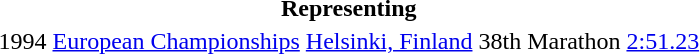<table>
<tr>
<th colspan="6">Representing </th>
</tr>
<tr>
<td>1994</td>
<td><a href='#'>European Championships</a></td>
<td><a href='#'>Helsinki, Finland</a></td>
<td>38th</td>
<td>Marathon</td>
<td><a href='#'>2:51.23</a></td>
</tr>
</table>
